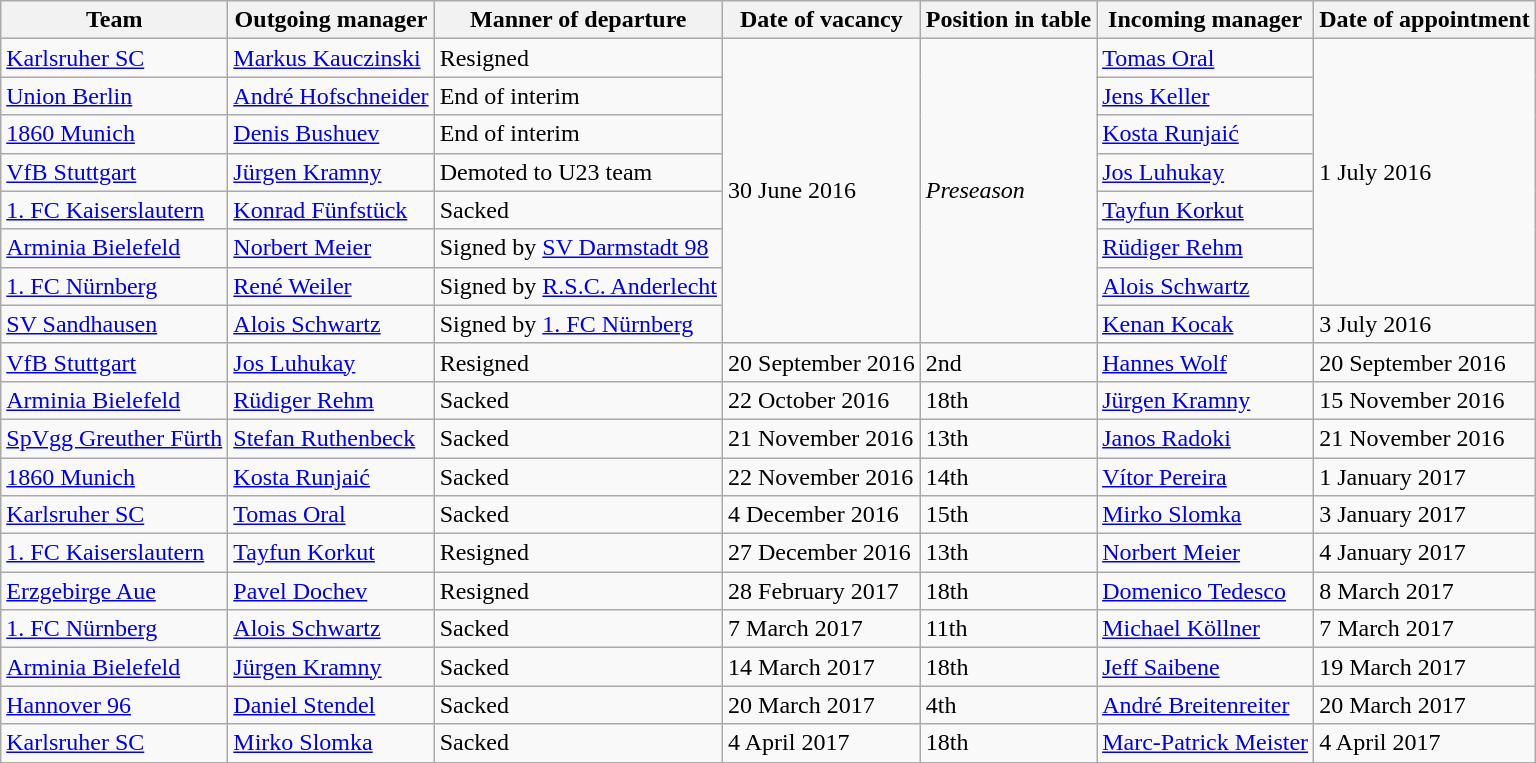<table class="wikitable">
<tr>
<th>Team</th>
<th>Outgoing manager</th>
<th>Manner of departure</th>
<th>Date of vacancy</th>
<th>Position in table</th>
<th>Incoming manager</th>
<th>Date of appointment</th>
</tr>
<tr>
<td><a href='#'>Karlsruher SC</a></td>
<td> <a href='#'>Markus Kauczinski</a></td>
<td>Resigned</td>
<td rowspan=8>30 June 2016</td>
<td rowspan=8><em>Preseason</em></td>
<td> <a href='#'>Tomas Oral</a></td>
<td rowspan=7>1 July 2016</td>
</tr>
<tr>
<td><a href='#'>Union Berlin</a></td>
<td> <a href='#'>André Hofschneider</a></td>
<td>End of interim</td>
<td> <a href='#'>Jens Keller</a></td>
</tr>
<tr>
<td><a href='#'>1860 Munich</a></td>
<td> <a href='#'>Denis Bushuev</a></td>
<td>End of interim</td>
<td> <a href='#'>Kosta Runjaić</a></td>
</tr>
<tr>
<td><a href='#'>VfB Stuttgart</a></td>
<td> <a href='#'>Jürgen Kramny</a></td>
<td>Demoted to U23 team</td>
<td> <a href='#'>Jos Luhukay</a></td>
</tr>
<tr>
<td><a href='#'>1. FC Kaiserslautern</a></td>
<td> <a href='#'>Konrad Fünfstück</a></td>
<td>Sacked</td>
<td> <a href='#'>Tayfun Korkut</a></td>
</tr>
<tr>
<td><a href='#'>Arminia Bielefeld</a></td>
<td> <a href='#'>Norbert Meier</a></td>
<td>Signed by <a href='#'>SV Darmstadt 98</a></td>
<td> <a href='#'>Rüdiger Rehm</a></td>
</tr>
<tr>
<td><a href='#'>1. FC Nürnberg</a></td>
<td> <a href='#'>René Weiler</a></td>
<td>Signed by <a href='#'>R.S.C. Anderlecht</a></td>
<td> <a href='#'>Alois Schwartz</a></td>
</tr>
<tr>
<td><a href='#'>SV Sandhausen</a></td>
<td> <a href='#'>Alois Schwartz</a></td>
<td>Signed by <a href='#'>1. FC Nürnberg</a></td>
<td> <a href='#'>Kenan Kocak</a></td>
<td>3 July 2016</td>
</tr>
<tr>
<td><a href='#'>VfB Stuttgart</a></td>
<td> <a href='#'>Jos Luhukay</a></td>
<td>Resigned</td>
<td>20 September 2016</td>
<td>2nd</td>
<td> <a href='#'>Hannes Wolf</a></td>
<td>20 September 2016</td>
</tr>
<tr>
<td><a href='#'>Arminia Bielefeld</a></td>
<td> <a href='#'>Rüdiger Rehm</a></td>
<td>Sacked</td>
<td>22 October 2016</td>
<td>18th</td>
<td> <a href='#'>Jürgen Kramny</a></td>
<td>15 November 2016</td>
</tr>
<tr>
<td><a href='#'>SpVgg Greuther Fürth</a></td>
<td> <a href='#'>Stefan Ruthenbeck</a></td>
<td>Sacked</td>
<td>21 November 2016</td>
<td>13th</td>
<td> <a href='#'>Janos Radoki</a></td>
<td>21 November 2016</td>
</tr>
<tr>
<td><a href='#'>1860 Munich</a></td>
<td> <a href='#'>Kosta Runjaić</a></td>
<td>Sacked</td>
<td>22 November 2016</td>
<td>14th</td>
<td> <a href='#'>Vítor Pereira</a></td>
<td>1 January 2017</td>
</tr>
<tr>
<td><a href='#'>Karlsruher SC</a></td>
<td> <a href='#'>Tomas Oral</a></td>
<td>Sacked</td>
<td>4 December 2016</td>
<td>15th</td>
<td> <a href='#'>Mirko Slomka</a></td>
<td>3 January 2017</td>
</tr>
<tr>
<td><a href='#'>1. FC Kaiserslautern</a></td>
<td> <a href='#'>Tayfun Korkut</a></td>
<td>Resigned</td>
<td>27 December 2016</td>
<td>13th</td>
<td> <a href='#'>Norbert Meier</a></td>
<td>4 January 2017</td>
</tr>
<tr>
<td><a href='#'>Erzgebirge Aue</a></td>
<td> <a href='#'>Pavel Dochev</a></td>
<td>Resigned</td>
<td>28 February 2017</td>
<td>18th</td>
<td> <a href='#'>Domenico Tedesco</a></td>
<td>8 March 2017</td>
</tr>
<tr>
<td><a href='#'>1. FC Nürnberg</a></td>
<td> <a href='#'>Alois Schwartz</a></td>
<td>Sacked</td>
<td>7 March 2017</td>
<td>11th</td>
<td> <a href='#'>Michael Köllner</a></td>
<td>7 March 2017</td>
</tr>
<tr>
<td><a href='#'>Arminia Bielefeld</a></td>
<td> <a href='#'>Jürgen Kramny</a></td>
<td>Sacked</td>
<td>14 March 2017</td>
<td>18th</td>
<td> <a href='#'>Jeff Saibene</a></td>
<td>19 March 2017</td>
</tr>
<tr>
<td><a href='#'>Hannover 96</a></td>
<td> <a href='#'>Daniel Stendel</a></td>
<td>Sacked</td>
<td>20 March 2017</td>
<td>4th</td>
<td> <a href='#'>André Breitenreiter</a></td>
<td>20 March 2017</td>
</tr>
<tr>
<td><a href='#'>Karlsruher SC</a></td>
<td> <a href='#'>Mirko Slomka</a></td>
<td>Sacked</td>
<td>4 April 2017</td>
<td>18th</td>
<td> <a href='#'>Marc-Patrick Meister</a></td>
<td>4 April 2017</td>
</tr>
</table>
